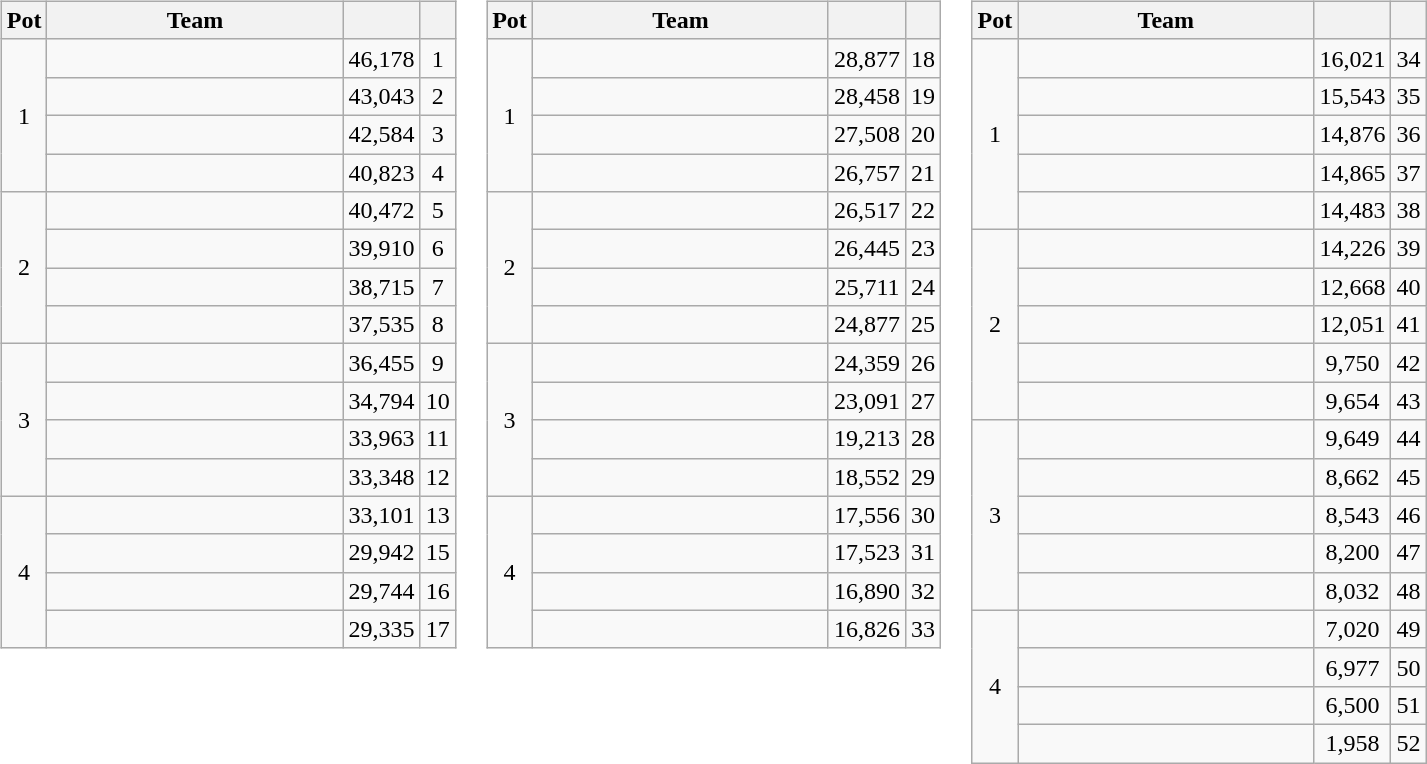<table>
<tr style="vertical-align:top">
<td><br><table class="wikitable" style="text-align:center">
<tr>
<th>Pot</th>
<th style="width:190px">Team</th>
<th></th>
<th></th>
</tr>
<tr>
<td rowspan="4">1</td>
<td style="text-align:left"></td>
<td>46,178</td>
<td>1</td>
</tr>
<tr>
<td style="text-align:left"></td>
<td>43,043</td>
<td>2</td>
</tr>
<tr>
<td style="text-align:left"></td>
<td>42,584</td>
<td>3</td>
</tr>
<tr>
<td style="text-align:left"></td>
<td>40,823</td>
<td>4</td>
</tr>
<tr>
<td rowspan="4">2</td>
<td style="text-align:left"></td>
<td>40,472</td>
<td>5</td>
</tr>
<tr>
<td style="text-align:left"></td>
<td>39,910</td>
<td>6</td>
</tr>
<tr>
<td style="text-align:left"></td>
<td>38,715</td>
<td>7</td>
</tr>
<tr>
<td style="text-align:left"></td>
<td>37,535</td>
<td>8</td>
</tr>
<tr>
<td rowspan="4">3</td>
<td style="text-align:left"></td>
<td>36,455</td>
<td>9</td>
</tr>
<tr>
<td style="text-align:left"></td>
<td>34,794</td>
<td>10</td>
</tr>
<tr>
<td style="text-align:left"></td>
<td>33,963</td>
<td>11</td>
</tr>
<tr>
<td style="text-align:left"></td>
<td>33,348</td>
<td>12</td>
</tr>
<tr>
<td rowspan="4">4</td>
<td style="text-align:left"></td>
<td>33,101</td>
<td>13</td>
</tr>
<tr>
<td style="text-align:left"></td>
<td>29,942</td>
<td>15</td>
</tr>
<tr>
<td style="text-align:left"></td>
<td>29,744</td>
<td>16</td>
</tr>
<tr>
<td style="text-align:left"></td>
<td>29,335</td>
<td>17</td>
</tr>
</table>
</td>
<td><br><table class="wikitable" style="text-align:center">
<tr>
<th>Pot</th>
<th style="width:190px">Team</th>
<th></th>
<th></th>
</tr>
<tr>
<td rowspan="4">1</td>
<td style="text-align:left"></td>
<td>28,877</td>
<td>18</td>
</tr>
<tr>
<td style="text-align:left"></td>
<td>28,458</td>
<td>19</td>
</tr>
<tr>
<td style="text-align:left"></td>
<td>27,508</td>
<td>20</td>
</tr>
<tr>
<td style="text-align:left"></td>
<td>26,757</td>
<td>21</td>
</tr>
<tr>
<td rowspan="4">2</td>
<td style="text-align:left"></td>
<td>26,517</td>
<td>22</td>
</tr>
<tr>
<td style="text-align:left"></td>
<td>26,445</td>
<td>23</td>
</tr>
<tr>
<td style="text-align:left"></td>
<td>25,711</td>
<td>24</td>
</tr>
<tr>
<td style="text-align:left"></td>
<td>24,877</td>
<td>25</td>
</tr>
<tr>
<td rowspan="4">3</td>
<td style="text-align:left"></td>
<td>24,359</td>
<td>26</td>
</tr>
<tr>
<td style="text-align:left"></td>
<td>23,091</td>
<td>27</td>
</tr>
<tr>
<td style="text-align:left"></td>
<td>19,213</td>
<td>28</td>
</tr>
<tr>
<td style="text-align:left"></td>
<td>18,552</td>
<td>29</td>
</tr>
<tr>
<td rowspan="4">4</td>
<td style="text-align:left"></td>
<td>17,556</td>
<td>30</td>
</tr>
<tr>
<td style="text-align:left"></td>
<td>17,523</td>
<td>31</td>
</tr>
<tr>
<td style="text-align:left"></td>
<td>16,890</td>
<td>32</td>
</tr>
<tr>
<td style="text-align:left"></td>
<td>16,826</td>
<td>33</td>
</tr>
</table>
</td>
<td><br><table class="wikitable" style="text-align:center">
<tr>
<th>Pot</th>
<th style="width:190px">Team</th>
<th></th>
<th></th>
</tr>
<tr>
<td rowspan="5">1</td>
<td style="text-align:left"></td>
<td>16,021</td>
<td>34</td>
</tr>
<tr>
<td style="text-align:left"></td>
<td>15,543</td>
<td>35</td>
</tr>
<tr>
<td style="text-align:left"></td>
<td>14,876</td>
<td>36</td>
</tr>
<tr>
<td style="text-align:left"></td>
<td>14,865</td>
<td>37</td>
</tr>
<tr>
<td style="text-align:left"></td>
<td>14,483</td>
<td>38</td>
</tr>
<tr>
<td rowspan="5">2</td>
<td style="text-align:left"></td>
<td>14,226</td>
<td>39</td>
</tr>
<tr>
<td style="text-align:left"></td>
<td>12,668</td>
<td>40</td>
</tr>
<tr>
<td style="text-align:left"></td>
<td>12,051</td>
<td>41</td>
</tr>
<tr>
<td style="text-align:left"></td>
<td>9,750</td>
<td>42</td>
</tr>
<tr>
<td style="text-align:left"></td>
<td>9,654</td>
<td>43</td>
</tr>
<tr>
<td rowspan="5">3</td>
<td style="text-align:left"></td>
<td>9,649</td>
<td>44</td>
</tr>
<tr>
<td style="text-align:left"></td>
<td>8,662</td>
<td>45</td>
</tr>
<tr>
<td style="text-align:left"></td>
<td>8,543</td>
<td>46</td>
</tr>
<tr>
<td style="text-align:left"></td>
<td>8,200</td>
<td>47</td>
</tr>
<tr>
<td style="text-align:left"></td>
<td>8,032</td>
<td>48</td>
</tr>
<tr>
<td rowspan="4">4</td>
<td style="text-align:left"></td>
<td>7,020</td>
<td>49</td>
</tr>
<tr>
<td style="text-align:left"></td>
<td>6,977</td>
<td>50</td>
</tr>
<tr>
<td style="text-align:left"></td>
<td>6,500</td>
<td>51</td>
</tr>
<tr>
<td style="text-align:left"></td>
<td>1,958</td>
<td>52</td>
</tr>
</table>
</td>
</tr>
</table>
